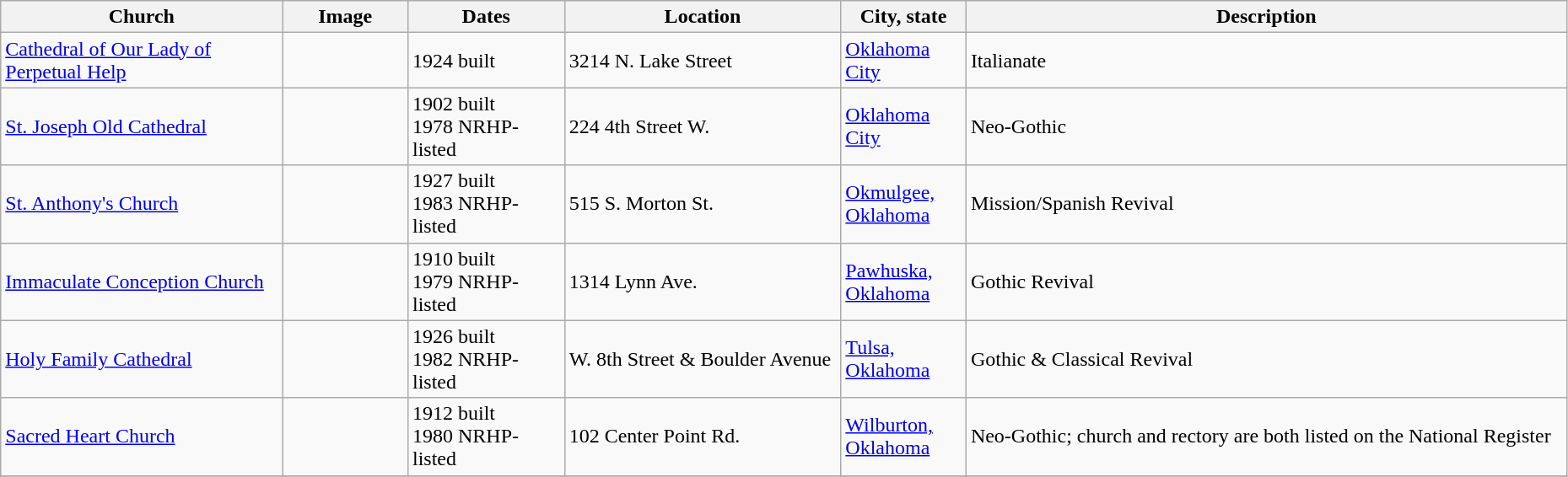<table class="wikitable sortable" style="width:98%">
<tr>
<th width = 18%><strong>Church</strong></th>
<th width = 8% class="unsortable"><strong>Image</strong></th>
<th width = 10%><strong>Dates</strong></th>
<th><strong>Location</strong></th>
<th width = 8%><strong>City, state</strong></th>
<th class="unsortable"><strong>Description</strong></th>
</tr>
<tr>
<td><a href='#'>Cathedral of Our Lady of Perpetual Help</a></td>
<td></td>
<td>1924 built</td>
<td>3214 N. Lake Street</td>
<td><a href='#'>Oklahoma City</a></td>
<td>Italianate</td>
</tr>
<tr>
<td><a href='#'>St. Joseph Old Cathedral</a></td>
<td></td>
<td>1902 built<br>1978 NRHP-listed</td>
<td>224 4th Street W.</td>
<td><a href='#'>Oklahoma City</a></td>
<td>Neo-Gothic</td>
</tr>
<tr>
<td><a href='#'>St. Anthony's Church</a></td>
<td></td>
<td>1927 built<br>1983 NRHP-listed</td>
<td>515 S. Morton St.<br><small></small></td>
<td><a href='#'>Okmulgee, Oklahoma</a></td>
<td>Mission/Spanish Revival</td>
</tr>
<tr>
<td><a href='#'>Immaculate Conception Church</a></td>
<td></td>
<td>1910 built<br>1979 NRHP-listed</td>
<td>1314 Lynn Ave.<br><small></small></td>
<td><a href='#'>Pawhuska, Oklahoma</a></td>
<td>Gothic Revival</td>
</tr>
<tr>
<td><a href='#'>Holy Family Cathedral</a></td>
<td></td>
<td>1926 built<br>1982 NRHP-listed</td>
<td>W. 8th Street & Boulder Avenue</td>
<td><a href='#'>Tulsa, Oklahoma</a></td>
<td>Gothic & Classical Revival</td>
</tr>
<tr>
<td><a href='#'>Sacred Heart Church</a></td>
<td></td>
<td>1912 built<br>1980 NRHP-listed</td>
<td>102 Center Point Rd.<br><small></small></td>
<td><a href='#'>Wilburton, Oklahoma</a></td>
<td>Neo-Gothic; church and rectory are both listed on the National Register</td>
</tr>
<tr>
</tr>
</table>
